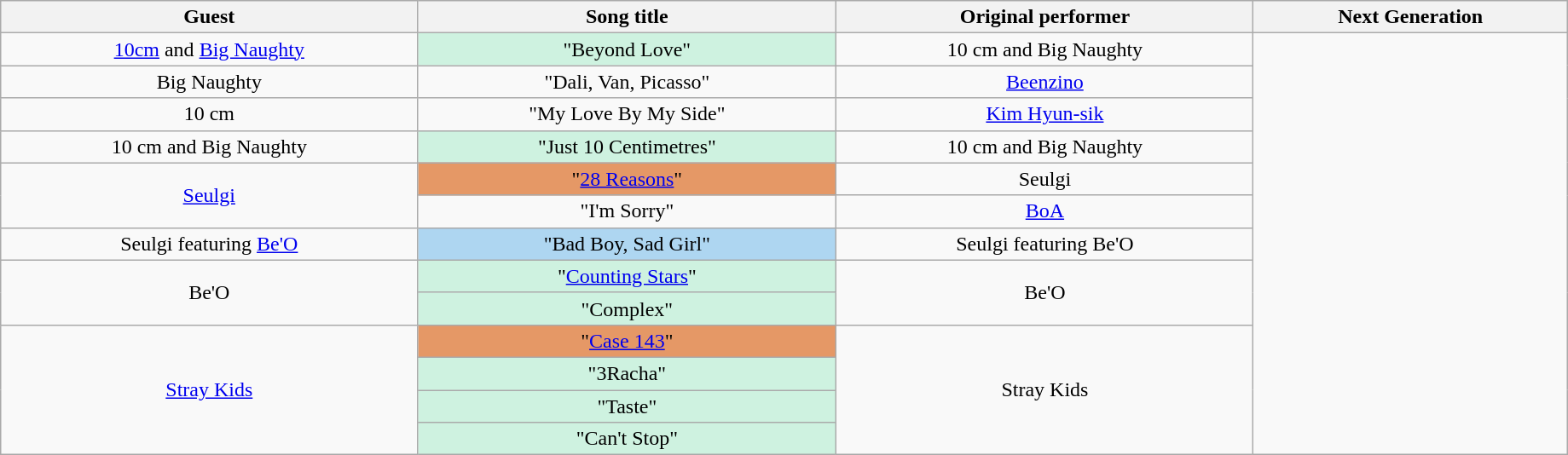<table Class ="wikitable" style="text-align:center; clear:both; text-align:center; width:97%">
<tr>
<th>Guest</th>
<th>Song title</th>
<th>Original performer</th>
<th>Next Generation</th>
</tr>
<tr>
<td><a href='#'>10cm</a> and <a href='#'>Big Naughty</a></td>
<td bgcolor="#CEF2E0">"Beyond Love"</td>
<td>10 cm and Big Naughty</td>
<td rowspan="13"></td>
</tr>
<tr>
<td>Big Naughty</td>
<td>"Dali, Van, Picasso"</td>
<td><a href='#'>Beenzino</a></td>
</tr>
<tr>
<td>10 cm</td>
<td>"My Love By My Side"</td>
<td><a href='#'>Kim Hyun-sik</a></td>
</tr>
<tr>
<td>10 cm and Big Naughty</td>
<td bgcolor="#CEF2E0">"Just 10 Centimetres"</td>
<td>10 cm and Big Naughty</td>
</tr>
<tr>
<td rowspan="2"><a href='#'>Seulgi</a></td>
<td bgcolor="#E59866">"<a href='#'>28 Reasons</a>"</td>
<td>Seulgi</td>
</tr>
<tr>
<td>"I'm Sorry"</td>
<td><a href='#'>BoA</a></td>
</tr>
<tr>
<td>Seulgi featuring <a href='#'>Be'O</a></td>
<td bgcolor="#aed6f1">"Bad Boy, Sad Girl"</td>
<td>Seulgi featuring Be'O</td>
</tr>
<tr>
<td rowspan="2">Be'O</td>
<td bgcolor="#CEF2E0">"<a href='#'>Counting Stars</a>"</td>
<td rowspan="2">Be'O</td>
</tr>
<tr>
<td bgcolor="#CEF2E0">"Complex"</td>
</tr>
<tr>
<td rowspan="4"><a href='#'>Stray Kids</a></td>
<td bgcolor="#E59866">"<a href='#'>Case 143</a>"</td>
<td rowspan="4">Stray Kids</td>
</tr>
<tr>
<td bgcolor="#CEF2E0">"3Racha"</td>
</tr>
<tr>
<td bgcolor="#CEF2E0">"Taste"</td>
</tr>
<tr>
<td bgcolor="#CEF2E0">"Can't Stop"</td>
</tr>
</table>
